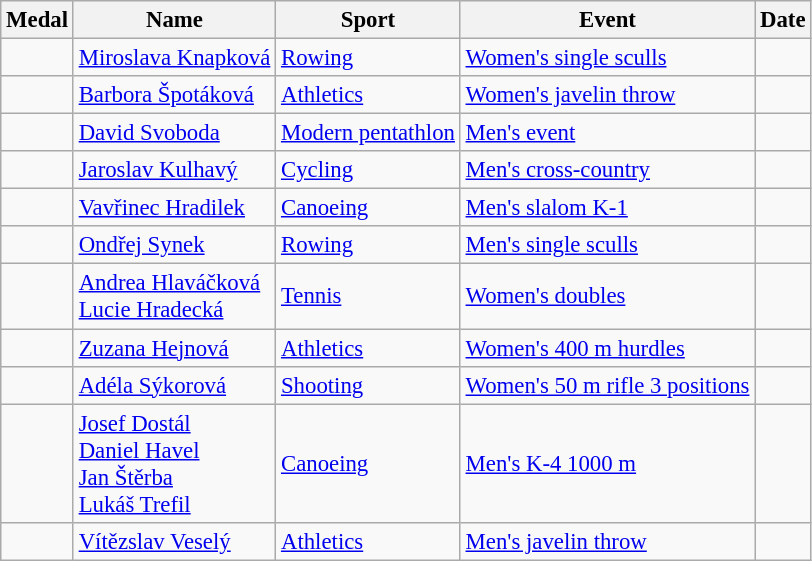<table class="wikitable sortable" style="font-size: 95%;">
<tr>
<th>Medal</th>
<th>Name</th>
<th>Sport</th>
<th>Event</th>
<th>Date</th>
</tr>
<tr>
<td></td>
<td><a href='#'>Miroslava Knapková</a></td>
<td><a href='#'>Rowing</a></td>
<td><a href='#'>Women's single sculls</a></td>
<td></td>
</tr>
<tr>
<td></td>
<td><a href='#'>Barbora Špotáková</a></td>
<td><a href='#'>Athletics</a></td>
<td><a href='#'>Women's javelin throw</a></td>
<td></td>
</tr>
<tr>
<td></td>
<td><a href='#'>David Svoboda</a></td>
<td><a href='#'>Modern pentathlon</a></td>
<td><a href='#'>Men's event</a></td>
<td></td>
</tr>
<tr>
<td></td>
<td><a href='#'>Jaroslav Kulhavý</a></td>
<td><a href='#'>Cycling</a></td>
<td><a href='#'>Men's cross-country</a></td>
<td></td>
</tr>
<tr>
<td></td>
<td><a href='#'>Vavřinec Hradilek</a></td>
<td><a href='#'>Canoeing</a></td>
<td><a href='#'>Men's slalom K-1</a></td>
<td></td>
</tr>
<tr>
<td></td>
<td><a href='#'>Ondřej Synek</a></td>
<td><a href='#'>Rowing</a></td>
<td><a href='#'>Men's single sculls</a></td>
<td></td>
</tr>
<tr>
<td></td>
<td><a href='#'>Andrea Hlaváčková</a> <br><a href='#'>Lucie Hradecká</a></td>
<td><a href='#'>Tennis</a></td>
<td><a href='#'>Women's doubles</a></td>
<td></td>
</tr>
<tr>
<td></td>
<td><a href='#'>Zuzana Hejnová</a></td>
<td><a href='#'>Athletics</a></td>
<td><a href='#'>Women's 400 m hurdles</a></td>
<td></td>
</tr>
<tr>
<td></td>
<td><a href='#'>Adéla Sýkorová</a></td>
<td><a href='#'>Shooting</a></td>
<td><a href='#'>Women's 50 m rifle 3 positions</a></td>
<td></td>
</tr>
<tr>
<td></td>
<td><a href='#'>Josef Dostál</a><br><a href='#'>Daniel Havel</a><br><a href='#'>Jan Štěrba</a><br><a href='#'>Lukáš Trefil</a></td>
<td><a href='#'>Canoeing</a></td>
<td><a href='#'>Men's K-4 1000 m</a></td>
<td></td>
</tr>
<tr>
<td></td>
<td><a href='#'>Vítězslav Veselý</a></td>
<td><a href='#'>Athletics</a></td>
<td><a href='#'>Men's javelin throw</a></td>
<td></td>
</tr>
</table>
